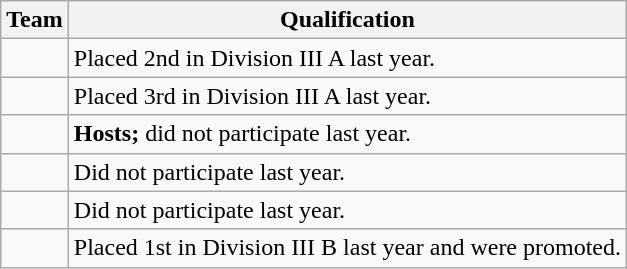<table class="wikitable">
<tr>
<th>Team</th>
<th>Qualification</th>
</tr>
<tr>
<td></td>
<td>Placed 2nd in Division III A last year.</td>
</tr>
<tr>
<td></td>
<td>Placed 3rd in Division III A last year.</td>
</tr>
<tr>
<td></td>
<td><strong>Hosts;</strong> did not participate last year.</td>
</tr>
<tr>
<td></td>
<td>Did not participate last year.</td>
</tr>
<tr>
<td></td>
<td>Did not participate last year.</td>
</tr>
<tr>
<td></td>
<td>Placed 1st in Division III B last year and were promoted.</td>
</tr>
</table>
